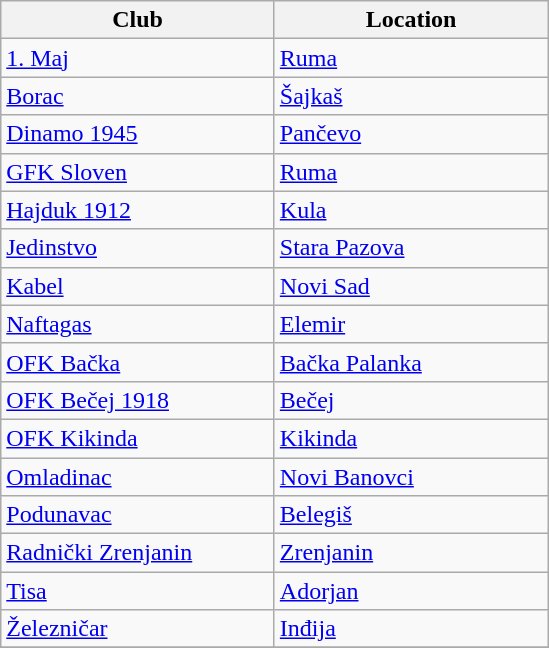<table class="wikitable sortable">
<tr>
<th width=175>Club</th>
<th width=175>Location</th>
</tr>
<tr>
<td><a href='#'>1. Maj</a></td>
<td><a href='#'>Ruma</a></td>
</tr>
<tr>
<td><a href='#'>Borac</a></td>
<td><a href='#'>Šajkaš</a></td>
</tr>
<tr>
<td><a href='#'>Dinamo 1945</a></td>
<td><a href='#'>Pančevo</a></td>
</tr>
<tr>
<td><a href='#'>GFK Sloven</a></td>
<td><a href='#'>Ruma</a></td>
</tr>
<tr>
<td><a href='#'>Hajduk 1912</a></td>
<td><a href='#'>Kula</a></td>
</tr>
<tr>
<td><a href='#'>Jedinstvo</a></td>
<td><a href='#'>Stara Pazova</a></td>
</tr>
<tr>
<td><a href='#'>Kabel</a></td>
<td><a href='#'>Novi Sad</a></td>
</tr>
<tr>
<td><a href='#'>Naftagas</a></td>
<td><a href='#'>Elemir</a></td>
</tr>
<tr>
<td><a href='#'>OFK Bačka</a></td>
<td><a href='#'>Bačka Palanka</a></td>
</tr>
<tr>
<td><a href='#'>OFK Bečej 1918</a></td>
<td><a href='#'>Bečej</a></td>
</tr>
<tr>
<td><a href='#'>OFK Kikinda</a></td>
<td><a href='#'>Kikinda</a></td>
</tr>
<tr>
<td><a href='#'>Omladinac</a></td>
<td><a href='#'>Novi Banovci</a></td>
</tr>
<tr>
<td><a href='#'>Podunavac</a></td>
<td><a href='#'>Belegiš</a></td>
</tr>
<tr>
<td><a href='#'>Radnički Zrenjanin</a></td>
<td><a href='#'>Zrenjanin</a></td>
</tr>
<tr>
<td><a href='#'>Tisa</a></td>
<td><a href='#'>Adorjan</a></td>
</tr>
<tr>
<td><a href='#'>Železničar</a></td>
<td><a href='#'>Inđija</a></td>
</tr>
<tr>
</tr>
</table>
